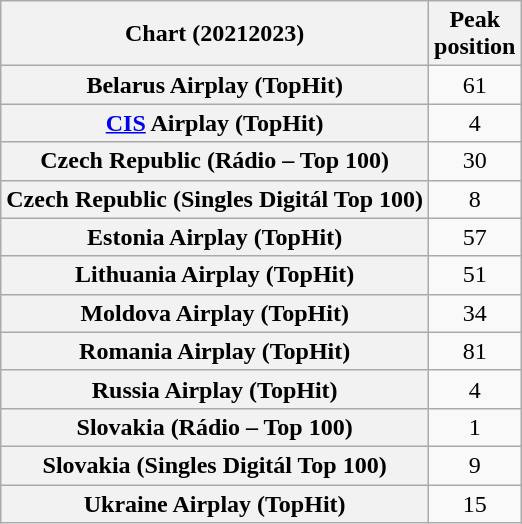<table class="wikitable plainrowheaders sortable" style="text-align:center">
<tr>
<th scope="col">Chart (20212023)</th>
<th scope="col">Peak<br>position</th>
</tr>
<tr>
<th scope="row">Belarus Airplay (TopHit)</th>
<td>61</td>
</tr>
<tr>
<th scope="row"><a href='#'>CIS</a> Airplay (TopHit)</th>
<td>4</td>
</tr>
<tr>
<th scope="row">Czech Republic (Rádio – Top 100)</th>
<td>30</td>
</tr>
<tr>
<th scope="row">Czech Republic (Singles Digitál Top 100)</th>
<td>8</td>
</tr>
<tr>
<th scope="row">Estonia Airplay (TopHit)</th>
<td>57</td>
</tr>
<tr>
<th scope="row">Lithuania Airplay (TopHit)</th>
<td>51</td>
</tr>
<tr>
<th scope="row">Moldova Airplay (TopHit)</th>
<td>34</td>
</tr>
<tr>
<th scope="row">Romania Airplay (TopHit)</th>
<td>81</td>
</tr>
<tr>
<th scope="row">Russia Airplay (TopHit)</th>
<td>4</td>
</tr>
<tr>
<th scope="row">Slovakia (Rádio – Top 100)</th>
<td>1</td>
</tr>
<tr>
<th scope="row">Slovakia (Singles Digitál Top 100)</th>
<td>9</td>
</tr>
<tr>
<th scope="row">Ukraine Airplay (TopHit)</th>
<td>15</td>
</tr>
</table>
